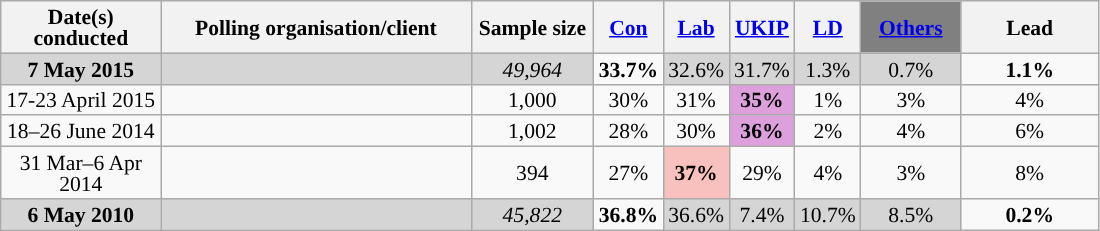<table class="wikitable sortable" style="text-align:center;font-size:90%;line-height:14px">
<tr>
<th ! style="width:100px;">Date(s)<br>conducted</th>
<th style="width:200px;">Polling organisation/client</th>
<th class="unsortable" style="width:75px;">Sample size</th>
<th class="unsortable" style="background:"><a href='#'><span>Con</span></a></th>
<th class="unsortable" style="background:"><a href='#'><span>Lab</span></a></th>
<th class="unsortable" style="background:"><a href='#'><span>UKIP</span></a></th>
<th class="unsortable" style="background:"><a href='#'><span>LD</span></a></th>
<th class="unsortable" style="background:gray; width:60px;"><a href='#'><span>Others</span></a></th>
<th class="unsortable" style="width:85px;">Lead</th>
</tr>
<tr>
<td style="background:#D5D5D5"><strong>7 May 2015</strong></td>
<td style="background:#D5D5D5"></td>
<td style="background:#D5D5D5"><em>49,964</em></td>
<td style="background:"><strong>33.7%</strong></td>
<td style="background:#D5D5D5">32.6%</td>
<td style="background:#D5D5D5">31.7%</td>
<td style="background:#D5D5D5">1.3%</td>
<td style="background:#D5D5D5">0.7%</td>
<td style="background:"><strong>1.1% </strong></td>
</tr>
<tr>
<td>17-23 April 2015</td>
<td></td>
<td>1,000</td>
<td>30%</td>
<td>31%</td>
<td style="background:plum;"><strong>35%</strong></td>
<td>1%</td>
<td>3%</td>
<td style="background:">4%</td>
</tr>
<tr>
<td>18–26 June 2014</td>
<td></td>
<td>1,002</td>
<td>28%</td>
<td>30%</td>
<td style="background:plum;"><strong>36%</strong></td>
<td>2%</td>
<td>4%</td>
<td style="background:">6%</td>
</tr>
<tr>
<td>31 Mar–6 Apr 2014</td>
<td></td>
<td>394</td>
<td>27%</td>
<td style="background:#F8C1BE"><strong>37%</strong></td>
<td>29%</td>
<td>4%</td>
<td>3%</td>
<td style="background:">8%</td>
</tr>
<tr>
<td style="background:#D5D5D5"><strong>6 May 2010</strong></td>
<td style="background:#D5D5D5"></td>
<td style="background:#D5D5D5"><em>45,822</em></td>
<td style="background:"><strong>36.8%</strong></td>
<td style="background:#D5D5D5">36.6%</td>
<td style="background:#D5D5D5">7.4%</td>
<td style="background:#D5D5D5">10.7%</td>
<td style="background:#D5D5D5">8.5%</td>
<td style="background:"><strong>0.2% </strong></td>
</tr>
</table>
